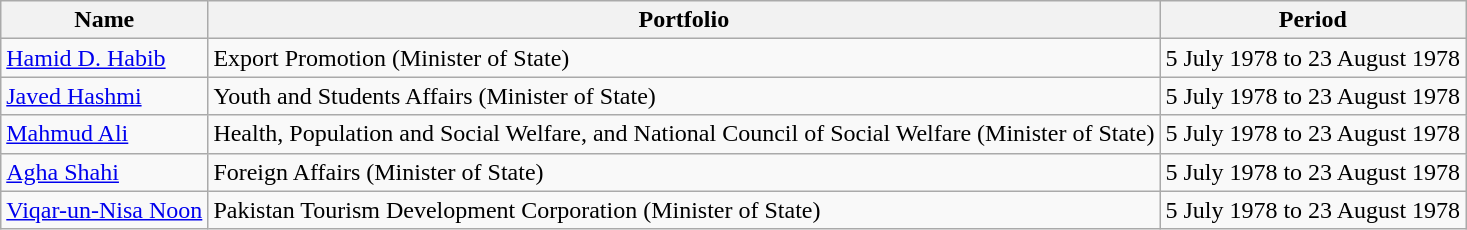<table class="wikitable sortable">
<tr>
<th>Name</th>
<th>Portfolio</th>
<th>Period</th>
</tr>
<tr>
<td><a href='#'>Hamid D. Habib</a></td>
<td>Export Promotion (Minister of State)</td>
<td>5 July 1978 to 23 August 1978</td>
</tr>
<tr>
<td><a href='#'>Javed Hashmi</a></td>
<td>Youth and Students Affairs (Minister of State)</td>
<td>5 July 1978 to 23 August 1978</td>
</tr>
<tr>
<td><a href='#'>Mahmud Ali</a></td>
<td>Health, Population and Social Welfare, and National Council of Social Welfare (Minister of State)</td>
<td>5 July 1978 to 23 August 1978</td>
</tr>
<tr>
<td><a href='#'>Agha Shahi</a></td>
<td>Foreign Affairs (Minister of State)</td>
<td>5 July 1978 to 23 August 1978</td>
</tr>
<tr>
<td><a href='#'>Viqar-un-Nisa Noon</a></td>
<td>Pakistan Tourism Development Corporation (Minister of State)</td>
<td>5 July 1978 to 23 August 1978</td>
</tr>
</table>
